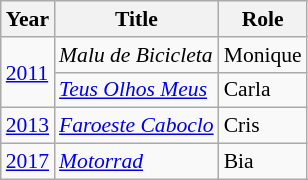<table class="wikitable" style="font-size: 90%;">
<tr>
<th>Year</th>
<th>Title</th>
<th>Role</th>
</tr>
<tr>
<td rowspan="2"><a href='#'>2011</a></td>
<td><em>Malu de Bicicleta</em></td>
<td>Monique</td>
</tr>
<tr>
<td><em><a href='#'>Teus Olhos Meus</a></em></td>
<td>Carla</td>
</tr>
<tr>
<td><a href='#'>2013</a></td>
<td><em><a href='#'>Faroeste Caboclo</a></em></td>
<td>Cris</td>
</tr>
<tr>
<td><a href='#'>2017</a></td>
<td><em><a href='#'>Motorrad</a></em></td>
<td>Bia</td>
</tr>
</table>
